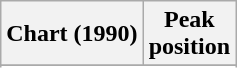<table class="wikitable sortable plainrowheaders">
<tr>
<th>Chart (1990)</th>
<th>Peak<br>position</th>
</tr>
<tr>
</tr>
<tr>
</tr>
<tr>
</tr>
<tr>
</tr>
</table>
